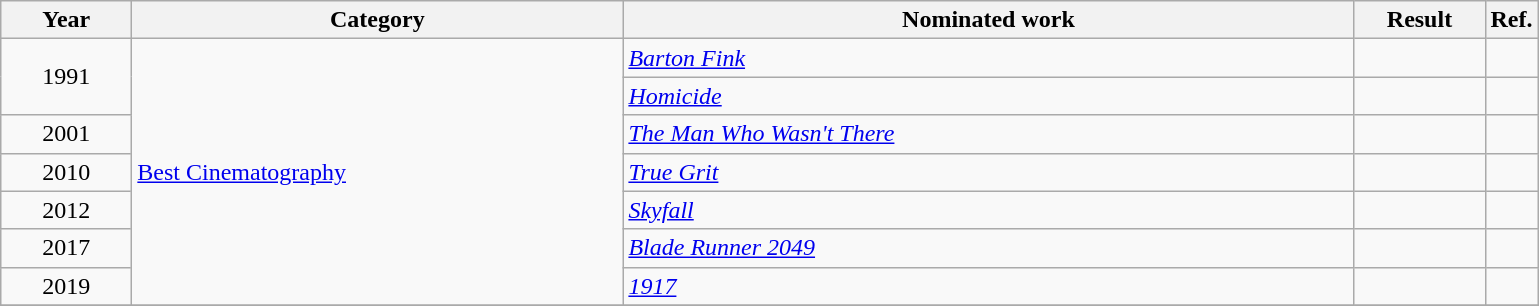<table class=wikitable>
<tr>
<th scope="col" style="width:5em;">Year</th>
<th scope="col" style="width:20em;">Category</th>
<th scope="col" style="width:30em;">Nominated work</th>
<th scope="col" style="width:5em;">Result</th>
<th>Ref.</th>
</tr>
<tr>
<td style="text-align:center;", rowspan=2>1991</td>
<td rowspan=7><a href='#'>Best Cinematography</a></td>
<td><em><a href='#'>Barton Fink</a></em></td>
<td></td>
<td></td>
</tr>
<tr>
<td><em><a href='#'>Homicide</a></em></td>
<td></td>
<td></td>
</tr>
<tr>
<td style="text-align:center;">2001</td>
<td><em><a href='#'>The Man Who Wasn't There</a></em></td>
<td></td>
<td></td>
</tr>
<tr>
<td style="text-align:center;">2010</td>
<td><em><a href='#'>True Grit</a></em></td>
<td></td>
<td></td>
</tr>
<tr>
<td style="text-align:center;">2012</td>
<td><em><a href='#'>Skyfall</a></em></td>
<td></td>
<td></td>
</tr>
<tr>
<td style="text-align:center;">2017</td>
<td><em><a href='#'>Blade Runner 2049</a></em></td>
<td></td>
<td></td>
</tr>
<tr>
<td style="text-align:center;">2019</td>
<td><em><a href='#'>1917</a></em></td>
<td></td>
<td></td>
</tr>
<tr>
</tr>
</table>
